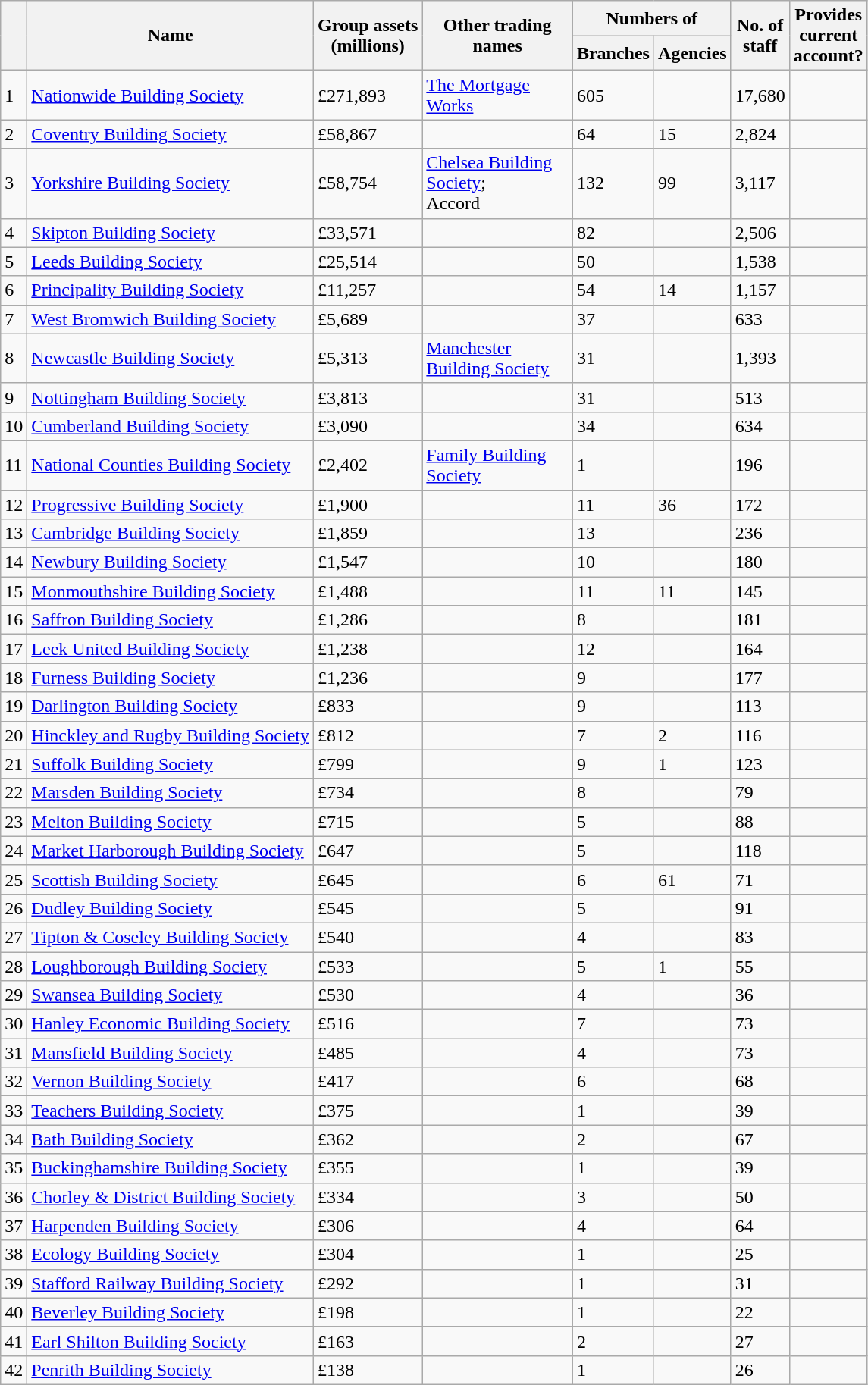<table class="wikitable sortable">
<tr>
<th rowspan="2" style="width:0%;"></th>
<th rowspan="2">Name</th>
<th rowspan="2">Group assets<br>(millions)</th>
<th rowspan="2" width=125pt>Other trading names</th>
<th colspan="2" align=right>Numbers of</th>
<th rowspan="2" align=right>No. of<br>staff</th>
<th rowspan="2" align=right>Provides<br>current<br>account?</th>
</tr>
<tr>
<th>Branches</th>
<th>Agencies</th>
</tr>
<tr>
<td>1</td>
<td><a href='#'>Nationwide Building Society</a></td>
<td>£271,893</td>
<td><a href='#'>The Mortgage Works</a></td>
<td>605</td>
<td></td>
<td>17,680</td>
<td></td>
</tr>
<tr>
<td>2</td>
<td><a href='#'>Coventry Building Society</a></td>
<td>£58,867</td>
<td></td>
<td>64</td>
<td>15</td>
<td>2,824</td>
<td></td>
</tr>
<tr>
<td>3</td>
<td><a href='#'>Yorkshire Building Society</a></td>
<td>£58,754</td>
<td><a href='#'>Chelsea Building Society</a>;<br>Accord</td>
<td>132</td>
<td>99</td>
<td>3,117</td>
<td></td>
</tr>
<tr>
<td>4</td>
<td><a href='#'>Skipton Building Society</a></td>
<td>£33,571</td>
<td></td>
<td>82</td>
<td></td>
<td>2,506</td>
<td></td>
</tr>
<tr>
<td>5</td>
<td><a href='#'>Leeds Building Society</a></td>
<td>£25,514</td>
<td></td>
<td>50</td>
<td></td>
<td>1,538</td>
<td></td>
</tr>
<tr>
<td>6</td>
<td><a href='#'>Principality Building Society</a></td>
<td>£11,257</td>
<td></td>
<td>54</td>
<td>14</td>
<td>1,157</td>
<td></td>
</tr>
<tr>
<td>7</td>
<td><a href='#'>West Bromwich Building Society</a></td>
<td>£5,689</td>
<td></td>
<td>37</td>
<td></td>
<td>633</td>
<td></td>
</tr>
<tr>
<td>8</td>
<td><a href='#'>Newcastle Building Society</a></td>
<td>£5,313</td>
<td><a href='#'>Manchester Building Society</a></td>
<td>31</td>
<td></td>
<td>1,393</td>
<td></td>
</tr>
<tr>
<td>9</td>
<td><a href='#'>Nottingham Building Society</a></td>
<td>£3,813</td>
<td></td>
<td>31</td>
<td></td>
<td>513</td>
<td></td>
</tr>
<tr>
<td>10</td>
<td><a href='#'>Cumberland Building Society</a></td>
<td>£3,090</td>
<td></td>
<td>34</td>
<td></td>
<td>634</td>
<td>      </td>
</tr>
<tr>
<td>11</td>
<td><a href='#'>National Counties Building Society</a></td>
<td>£2,402</td>
<td><a href='#'>Family Building Society</a></td>
<td>1</td>
<td></td>
<td>196</td>
<td></td>
</tr>
<tr>
<td>12</td>
<td><a href='#'>Progressive Building Society</a></td>
<td>£1,900</td>
<td></td>
<td>11</td>
<td>36</td>
<td>172</td>
<td></td>
</tr>
<tr>
<td>13</td>
<td><a href='#'>Cambridge Building Society</a></td>
<td>£1,859</td>
<td></td>
<td>13</td>
<td></td>
<td>236</td>
<td></td>
</tr>
<tr>
<td>14</td>
<td><a href='#'>Newbury Building Society</a></td>
<td>£1,547</td>
<td></td>
<td>10</td>
<td></td>
<td>180</td>
<td></td>
</tr>
<tr>
<td>15</td>
<td><a href='#'>Monmouthshire Building Society</a></td>
<td>£1,488</td>
<td></td>
<td>11</td>
<td>11</td>
<td>145</td>
<td></td>
</tr>
<tr>
<td>16</td>
<td><a href='#'>Saffron Building Society</a></td>
<td>£1,286</td>
<td></td>
<td>8</td>
<td></td>
<td>181</td>
<td></td>
</tr>
<tr>
<td>17</td>
<td><a href='#'>Leek United Building Society</a></td>
<td>£1,238</td>
<td></td>
<td>12</td>
<td></td>
<td>164</td>
<td></td>
</tr>
<tr>
<td>18</td>
<td><a href='#'>Furness Building Society</a></td>
<td>£1,236</td>
<td></td>
<td>9</td>
<td></td>
<td>177</td>
<td></td>
</tr>
<tr>
<td>19</td>
<td><a href='#'>Darlington Building Society</a></td>
<td>£833</td>
<td></td>
<td>9</td>
<td></td>
<td>113</td>
<td></td>
</tr>
<tr>
<td>20</td>
<td><a href='#'>Hinckley and Rugby Building Society</a></td>
<td>£812</td>
<td></td>
<td>7</td>
<td>2</td>
<td>116</td>
<td></td>
</tr>
<tr>
<td>21</td>
<td><a href='#'>Suffolk Building Society</a></td>
<td>£799</td>
<td></td>
<td>9</td>
<td>1</td>
<td>123</td>
<td></td>
</tr>
<tr>
<td>22</td>
<td><a href='#'>Marsden Building Society</a></td>
<td>£734</td>
<td></td>
<td>8</td>
<td></td>
<td>79</td>
<td></td>
</tr>
<tr>
<td>23</td>
<td><a href='#'>Melton Building Society</a></td>
<td>£715</td>
<td></td>
<td>5</td>
<td></td>
<td>88</td>
<td></td>
</tr>
<tr>
<td>24</td>
<td><a href='#'>Market Harborough Building Society</a></td>
<td>£647</td>
<td></td>
<td>5</td>
<td></td>
<td>118</td>
<td></td>
</tr>
<tr>
<td>25</td>
<td><a href='#'>Scottish Building Society</a></td>
<td>£645</td>
<td></td>
<td>6</td>
<td>61</td>
<td>71</td>
<td></td>
</tr>
<tr>
<td>26</td>
<td><a href='#'>Dudley Building Society</a></td>
<td>£545</td>
<td></td>
<td>5</td>
<td></td>
<td>91</td>
<td></td>
</tr>
<tr>
<td>27</td>
<td><a href='#'>Tipton & Coseley Building Society</a></td>
<td>£540</td>
<td></td>
<td>4</td>
<td></td>
<td>83</td>
<td></td>
</tr>
<tr>
<td>28</td>
<td><a href='#'>Loughborough Building Society</a></td>
<td>£533</td>
<td></td>
<td>5</td>
<td>1</td>
<td>55</td>
<td></td>
</tr>
<tr>
<td>29</td>
<td><a href='#'>Swansea Building Society</a></td>
<td>£530</td>
<td></td>
<td>4</td>
<td></td>
<td>36</td>
<td></td>
</tr>
<tr>
<td>30</td>
<td><a href='#'>Hanley Economic Building Society</a></td>
<td>£516</td>
<td></td>
<td>7</td>
<td></td>
<td>73</td>
<td></td>
</tr>
<tr>
<td>31</td>
<td><a href='#'>Mansfield Building Society</a></td>
<td>£485</td>
<td></td>
<td>4</td>
<td></td>
<td>73</td>
<td></td>
</tr>
<tr>
<td>32</td>
<td><a href='#'>Vernon Building Society</a></td>
<td>£417</td>
<td></td>
<td>6</td>
<td></td>
<td>68</td>
<td></td>
</tr>
<tr>
<td>33</td>
<td><a href='#'>Teachers Building Society</a></td>
<td>£375</td>
<td></td>
<td>1</td>
<td></td>
<td>39</td>
<td></td>
</tr>
<tr>
<td>34</td>
<td><a href='#'>Bath Building Society</a></td>
<td>£362</td>
<td></td>
<td>2</td>
<td></td>
<td>67</td>
<td></td>
</tr>
<tr>
<td>35</td>
<td><a href='#'>Buckinghamshire Building Society</a></td>
<td>£355</td>
<td></td>
<td>1</td>
<td></td>
<td>39</td>
<td></td>
</tr>
<tr>
<td>36</td>
<td><a href='#'>Chorley & District Building Society</a></td>
<td>£334</td>
<td></td>
<td>3</td>
<td></td>
<td>50</td>
<td></td>
</tr>
<tr>
<td>37</td>
<td><a href='#'>Harpenden Building Society</a></td>
<td>£306</td>
<td></td>
<td>4</td>
<td></td>
<td>64</td>
<td></td>
</tr>
<tr>
<td>38</td>
<td><a href='#'>Ecology Building Society</a></td>
<td>£304</td>
<td></td>
<td>1</td>
<td></td>
<td>25</td>
<td></td>
</tr>
<tr>
<td>39</td>
<td><a href='#'>Stafford Railway Building Society</a></td>
<td>£292</td>
<td></td>
<td>1</td>
<td></td>
<td>31</td>
<td></td>
</tr>
<tr>
<td>40</td>
<td><a href='#'>Beverley Building Society</a></td>
<td>£198</td>
<td></td>
<td>1</td>
<td></td>
<td>22</td>
<td></td>
</tr>
<tr>
<td>41</td>
<td><a href='#'>Earl Shilton Building Society</a></td>
<td>£163</td>
<td></td>
<td>2</td>
<td></td>
<td>27</td>
<td></td>
</tr>
<tr>
<td>42</td>
<td><a href='#'>Penrith Building Society</a></td>
<td>£138</td>
<td></td>
<td>1</td>
<td></td>
<td>26</td>
<td></td>
</tr>
</table>
